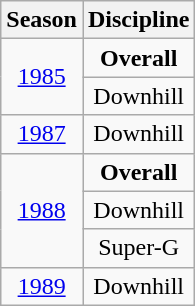<table class="wikitable" style="text-align:center;">
<tr>
<th>Season</th>
<th>Discipline</th>
</tr>
<tr>
<td rowspan=2><a href='#'>1985</a></td>
<td><strong>Overall</strong></td>
</tr>
<tr>
<td>Downhill</td>
</tr>
<tr>
<td><a href='#'>1987</a></td>
<td>Downhill</td>
</tr>
<tr>
<td rowspan=3><a href='#'>1988</a></td>
<td><strong>Overall</strong></td>
</tr>
<tr>
<td>Downhill</td>
</tr>
<tr>
<td>Super-G</td>
</tr>
<tr>
<td><a href='#'>1989</a></td>
<td>Downhill</td>
</tr>
</table>
